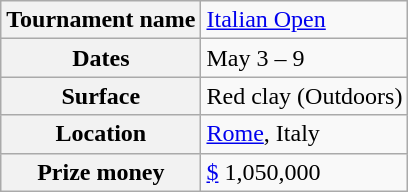<table class="wikitable">
<tr>
<th>Tournament name</th>
<td><a href='#'>Italian Open</a></td>
</tr>
<tr>
<th>Dates</th>
<td>May 3 – 9</td>
</tr>
<tr>
<th>Surface</th>
<td>Red clay (Outdoors)</td>
</tr>
<tr>
<th>Location</th>
<td><a href='#'>Rome</a>, Italy</td>
</tr>
<tr>
<th>Prize money</th>
<td><a href='#'>$</a> 1,050,000</td>
</tr>
</table>
